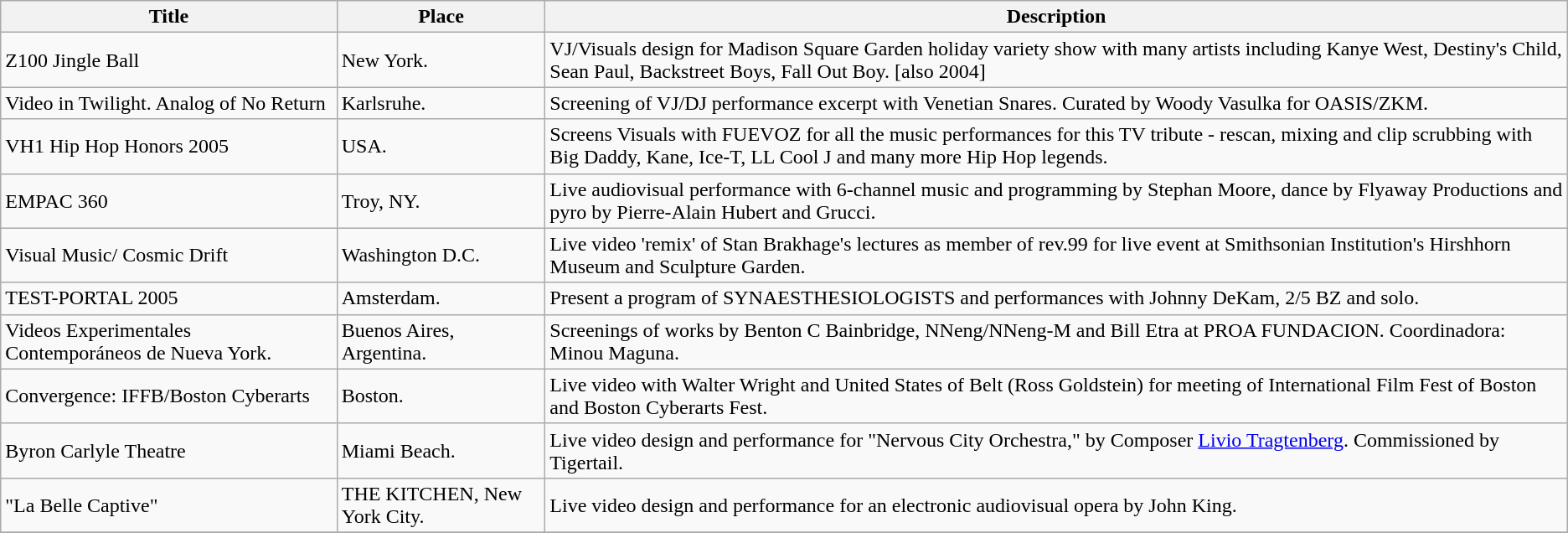<table class="wikitable">
<tr>
<th>Title</th>
<th>Place</th>
<th>Description</th>
</tr>
<tr>
<td>Z100 Jingle Ball</td>
<td>New York.</td>
<td>VJ/Visuals design for Madison Square Garden holiday variety show with many artists including Kanye West, Destiny's Child, Sean Paul, Backstreet Boys, Fall Out Boy. [also 2004]</td>
</tr>
<tr>
<td>Video in Twilight. Analog of No Return</td>
<td>Karlsruhe.</td>
<td>Screening of VJ/DJ performance excerpt with Venetian Snares. Curated by Woody Vasulka for OASIS/ZKM.</td>
</tr>
<tr>
<td>VH1 Hip Hop Honors 2005</td>
<td>USA.</td>
<td>Screens Visuals with FUEVOZ for all the music performances for this TV tribute - rescan, mixing and clip scrubbing with Big Daddy, Kane, Ice-T, LL Cool J and many more Hip Hop legends.</td>
</tr>
<tr>
<td>EMPAC 360</td>
<td>Troy, NY.</td>
<td>Live audiovisual performance with 6-channel music and programming by Stephan Moore, dance by Flyaway Productions and pyro by Pierre-Alain Hubert and Grucci.</td>
</tr>
<tr>
<td>Visual Music/ Cosmic Drift</td>
<td>Washington D.C.</td>
<td>Live video 'remix' of Stan Brakhage's lectures as member of rev.99 for live event at Smithsonian Institution's Hirshhorn Museum and Sculpture Garden.</td>
</tr>
<tr>
<td>TEST-PORTAL 2005</td>
<td>Amsterdam.</td>
<td>Present a program of SYNAESTHESIOLOGISTS and performances with Johnny DeKam, 2/5 BZ and solo.</td>
</tr>
<tr>
<td>Videos Experimentales Contemporáneos de Nueva York.</td>
<td>Buenos Aires, Argentina.</td>
<td>Screenings of works by Benton C Bainbridge, NNeng/NNeng-M and Bill Etra at PROA FUNDACION. Coordinadora: Minou Maguna.</td>
</tr>
<tr>
<td>Convergence: IFFB/Boston Cyberarts</td>
<td>Boston.</td>
<td>Live video with Walter Wright and United States of Belt (Ross Goldstein) for meeting of International Film Fest of Boston and Boston Cyberarts Fest.</td>
</tr>
<tr>
<td>Byron Carlyle Theatre</td>
<td>Miami Beach.</td>
<td>Live video design and performance for "Nervous City Orchestra," by Composer <a href='#'>Livio Tragtenberg</a>. Commissioned by Tigertail.</td>
</tr>
<tr>
<td>"La Belle Captive"</td>
<td>THE KITCHEN, New York City.</td>
<td>Live video design and performance for an electronic audiovisual opera by John King.</td>
</tr>
<tr>
</tr>
</table>
